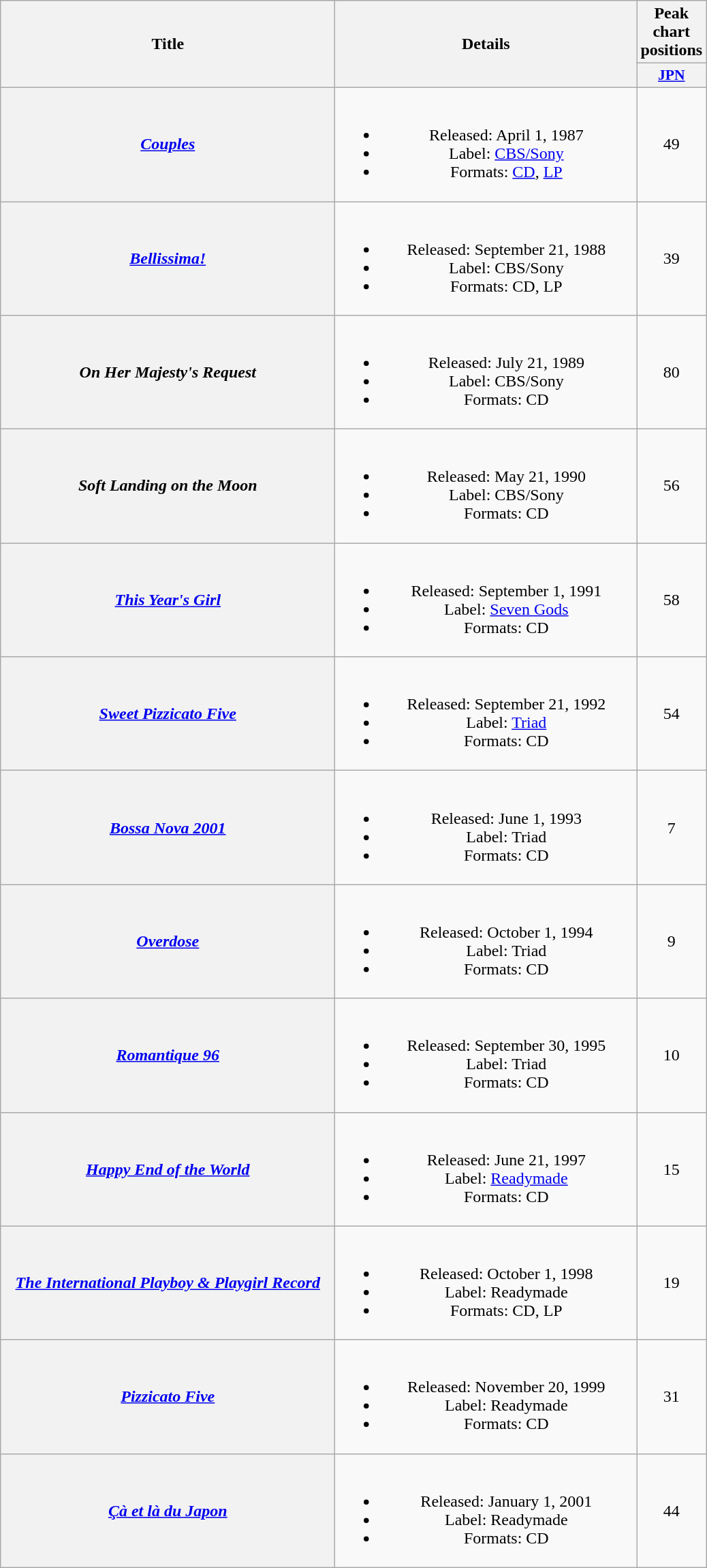<table class="wikitable plainrowheaders" style="text-align:center;">
<tr>
<th scope="col" rowspan="2" style="width:20em;">Title</th>
<th scope="col" rowspan="2" style="width:18em;">Details</th>
<th scope="col" colspan="1">Peak chart positions</th>
</tr>
<tr>
<th scope="col" style="width:2.5em;font-size:90%;"><a href='#'>JPN</a><br></th>
</tr>
<tr>
<th scope="row"><em><a href='#'>Couples</a></em></th>
<td><br><ul><li>Released: April 1, 1987</li><li>Label: <a href='#'>CBS/Sony</a></li><li>Formats: <a href='#'>CD</a>, <a href='#'>LP</a></li></ul></td>
<td>49</td>
</tr>
<tr>
<th scope="row"><em><a href='#'>Bellissima!</a></em></th>
<td><br><ul><li>Released: September 21, 1988</li><li>Label: CBS/Sony</li><li>Formats: CD, LP</li></ul></td>
<td>39</td>
</tr>
<tr>
<th scope="row"><em>On Her Majesty's Request</em></th>
<td><br><ul><li>Released: July 21, 1989</li><li>Label: CBS/Sony</li><li>Formats: CD</li></ul></td>
<td>80</td>
</tr>
<tr>
<th scope="row"><em>Soft Landing on the Moon</em></th>
<td><br><ul><li>Released: May 21, 1990</li><li>Label: CBS/Sony</li><li>Formats: CD</li></ul></td>
<td>56</td>
</tr>
<tr>
<th scope="row"><em><a href='#'>This Year's Girl</a></em></th>
<td><br><ul><li>Released: September 1, 1991</li><li>Label: <a href='#'>Seven Gods</a></li><li>Formats: CD</li></ul></td>
<td>58</td>
</tr>
<tr>
<th scope="row"><em><a href='#'>Sweet Pizzicato Five</a></em></th>
<td><br><ul><li>Released: September 21, 1992</li><li>Label: <a href='#'>Triad</a></li><li>Formats: CD</li></ul></td>
<td>54</td>
</tr>
<tr>
<th scope="row"><em><a href='#'>Bossa Nova 2001</a></em></th>
<td><br><ul><li>Released: June 1, 1993</li><li>Label: Triad</li><li>Formats: CD</li></ul></td>
<td>7</td>
</tr>
<tr>
<th scope="row"><em><a href='#'>Overdose</a></em></th>
<td><br><ul><li>Released: October 1, 1994</li><li>Label: Triad</li><li>Formats: CD</li></ul></td>
<td>9</td>
</tr>
<tr>
<th scope="row"><em><a href='#'>Romantique 96</a></em></th>
<td><br><ul><li>Released: September 30, 1995</li><li>Label: Triad</li><li>Formats: CD</li></ul></td>
<td>10</td>
</tr>
<tr>
<th scope="row"><em><a href='#'>Happy End of the World</a></em></th>
<td><br><ul><li>Released: June 21, 1997</li><li>Label: <a href='#'>Readymade</a></li><li>Formats: CD</li></ul></td>
<td>15</td>
</tr>
<tr>
<th scope="row"><em><a href='#'>The International Playboy & Playgirl Record</a></em></th>
<td><br><ul><li>Released: October 1, 1998</li><li>Label: Readymade</li><li>Formats: CD, LP</li></ul></td>
<td>19</td>
</tr>
<tr>
<th scope="row"><em><a href='#'>Pizzicato Five</a></em></th>
<td><br><ul><li>Released: November 20, 1999</li><li>Label: Readymade</li><li>Formats: CD</li></ul></td>
<td>31</td>
</tr>
<tr>
<th scope="row"><em><a href='#'>Çà et là du Japon</a></em></th>
<td><br><ul><li>Released: January 1, 2001</li><li>Label: Readymade</li><li>Formats: CD</li></ul></td>
<td>44</td>
</tr>
</table>
